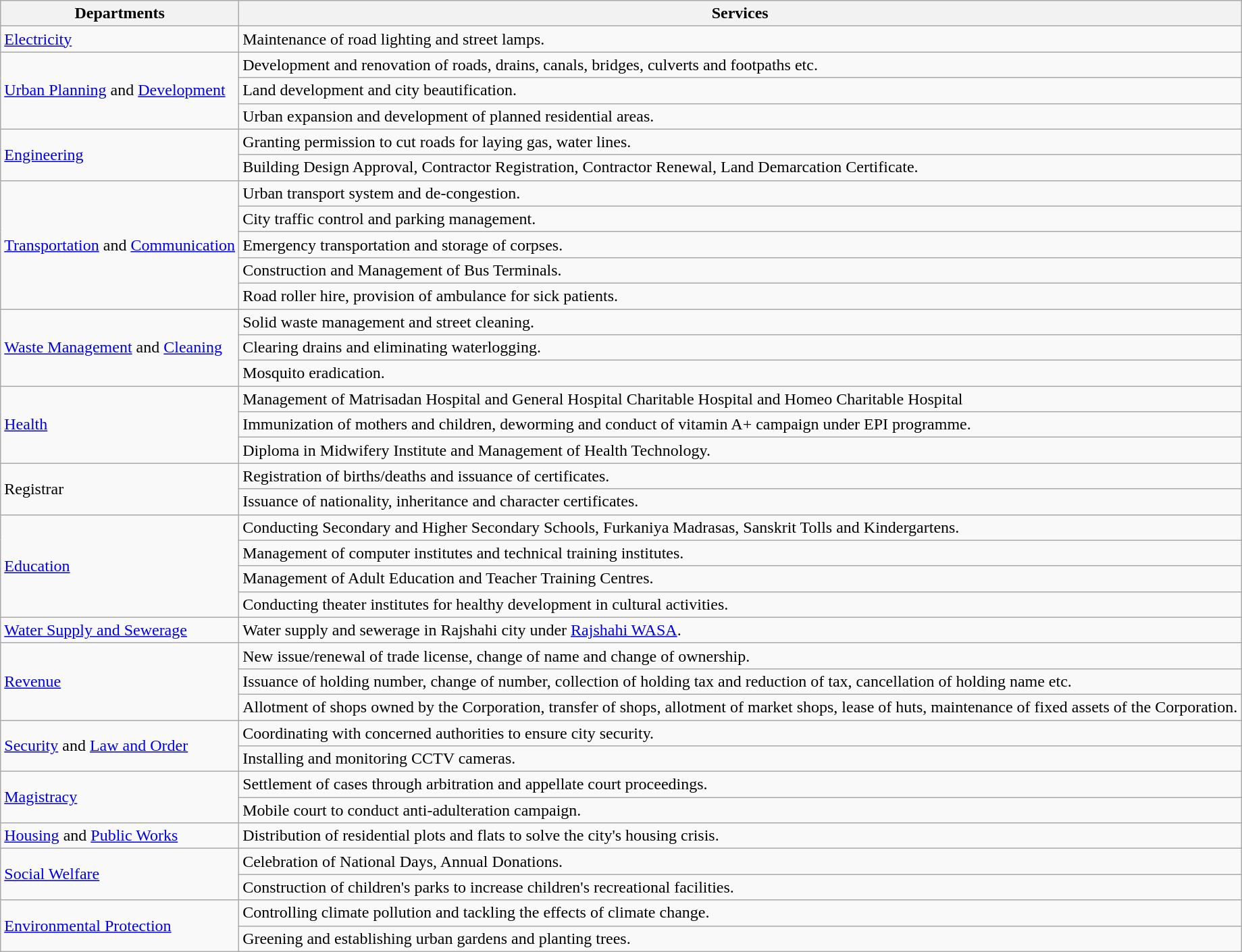<table class="wikitable">
<tr>
<th>Departments</th>
<th>Services</th>
</tr>
<tr>
<td><a href='#'>Electricity</a></td>
<td>Maintenance of road lighting and street lamps.</td>
</tr>
<tr>
<td rowspan="3"><a href='#'>Urban Planning</a> and <a href='#'>Development</a></td>
<td>Development and renovation of roads, drains, canals, bridges, culverts and footpaths etc.</td>
</tr>
<tr>
<td>Land development and city beautification.</td>
</tr>
<tr>
<td>Urban expansion and development of planned residential areas.</td>
</tr>
<tr>
<td rowspan="2"><a href='#'>Engineering</a></td>
<td>Granting permission to cut roads for laying gas, water lines.</td>
</tr>
<tr>
<td>Building Design Approval, Contractor Registration, Contractor Renewal, Land Demarcation Certificate.</td>
</tr>
<tr>
<td rowspan="5"><a href='#'>Transportation</a> and <a href='#'>Communication</a></td>
<td>Urban transport system and de-congestion.</td>
</tr>
<tr>
<td>City traffic control and parking management.</td>
</tr>
<tr>
<td>Emergency transportation and storage of corpses.</td>
</tr>
<tr>
<td>Construction and Management of Bus Terminals.</td>
</tr>
<tr>
<td>Road roller hire, provision of ambulance for sick patients.</td>
</tr>
<tr>
<td rowspan="3"><a href='#'>Waste Management</a> and <a href='#'>Cleaning</a></td>
<td>Solid waste management and street cleaning.</td>
</tr>
<tr>
<td>Clearing drains and eliminating waterlogging.</td>
</tr>
<tr>
<td>Mosquito eradication.</td>
</tr>
<tr>
<td rowspan="3"><a href='#'>Health</a></td>
<td>Management of Matrisadan Hospital and General Hospital Charitable Hospital and Homeo Charitable Hospital</td>
</tr>
<tr>
<td>Immunization of mothers and children, deworming and conduct of vitamin A+ campaign under EPI programme.</td>
</tr>
<tr>
<td>Diploma in Midwifery Institute and Management of Health Technology.</td>
</tr>
<tr>
<td rowspan="2">Registrar</td>
<td>Registration of births/deaths and issuance of certificates.</td>
</tr>
<tr>
<td>Issuance of nationality, inheritance and character certificates.</td>
</tr>
<tr>
<td rowspan="4"><a href='#'>Education</a></td>
<td>Conducting Secondary and Higher Secondary Schools, Furkaniya Madrasas, Sanskrit Tolls and Kindergartens.</td>
</tr>
<tr>
<td>Management of computer institutes and technical training institutes.</td>
</tr>
<tr>
<td>Management of Adult Education and Teacher Training Centres.</td>
</tr>
<tr>
<td>Conducting theater institutes for healthy development in cultural activities.</td>
</tr>
<tr>
<td><a href='#'>Water Supply and Sewerage</a></td>
<td>Water supply and sewerage in Rajshahi city under <a href='#'>Rajshahi WASA</a>.</td>
</tr>
<tr>
<td rowspan="3"><a href='#'>Revenue</a></td>
<td>New issue/renewal of trade license, change of name and change of ownership.</td>
</tr>
<tr>
<td>Issuance of holding number, change of number, collection of holding tax and reduction of tax, cancellation of holding name etc.</td>
</tr>
<tr>
<td>Allotment of shops owned by the Corporation, transfer of shops, allotment of market shops, lease of huts, maintenance of fixed assets of the Corporation.</td>
</tr>
<tr>
<td rowspan="2"><a href='#'>Security</a> and <a href='#'>Law and Order</a></td>
<td>Coordinating with concerned authorities to ensure city security.</td>
</tr>
<tr>
<td>Installing and monitoring CCTV cameras.</td>
</tr>
<tr>
<td rowspan="2"><a href='#'>Magistracy</a></td>
<td>Settlement of cases through arbitration and appellate court proceedings.</td>
</tr>
<tr>
<td>Mobile court to conduct anti-adulteration campaign.</td>
</tr>
<tr>
<td><a href='#'>Housing</a> and <a href='#'>Public Works</a></td>
<td>Distribution of residential plots and flats to solve the city's housing crisis.</td>
</tr>
<tr>
<td rowspan="2"><a href='#'>Social Welfare</a></td>
<td>Celebration of National Days, Annual Donations.</td>
</tr>
<tr>
<td>Construction of children's parks to increase children's recreational facilities.</td>
</tr>
<tr>
<td rowspan="2"><a href='#'>Environmental Protection</a></td>
<td>Controlling climate pollution and tackling the effects of climate change.</td>
</tr>
<tr>
<td>Greening and establishing urban gardens and planting trees.</td>
</tr>
</table>
